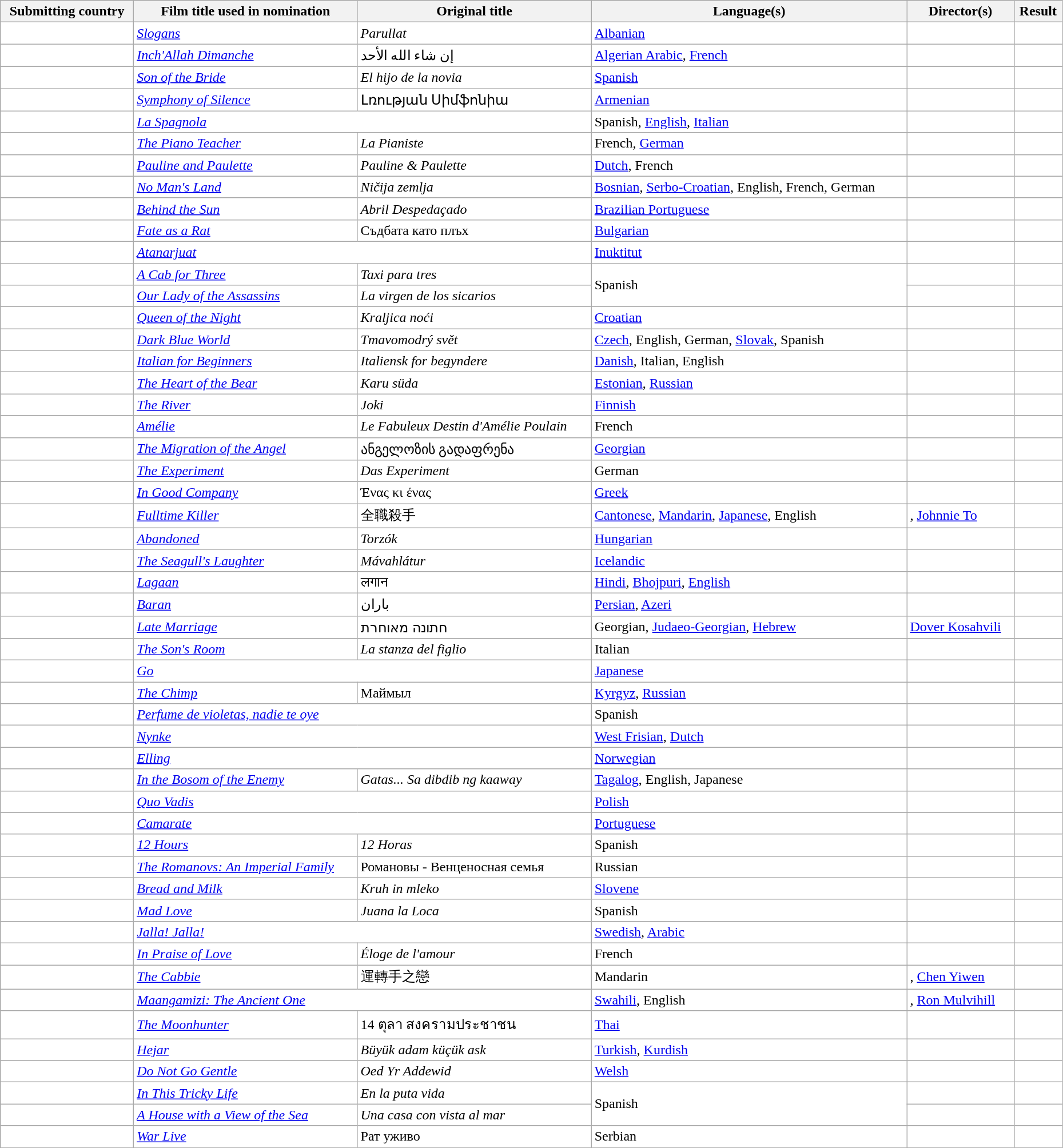<table class="wikitable sortable" width="98%" style="background:#ffffff;">
<tr>
<th>Submitting country</th>
<th>Film title used in nomination</th>
<th>Original title</th>
<th>Language(s)</th>
<th>Director(s)</th>
<th>Result</th>
</tr>
<tr>
<td></td>
<td><em><a href='#'>Slogans</a></em></td>
<td><em>Parullat</em></td>
<td><a href='#'>Albanian</a></td>
<td></td>
<td></td>
</tr>
<tr>
<td></td>
<td><em><a href='#'>Inch'Allah Dimanche</a></em></td>
<td>إن شاء الله الأحد</td>
<td><a href='#'>Algerian Arabic</a>, <a href='#'>French</a></td>
<td></td>
<td></td>
</tr>
<tr>
<td></td>
<td><em><a href='#'>Son of the Bride</a></em></td>
<td><em>El hijo de la novia</em></td>
<td><a href='#'>Spanish</a></td>
<td></td>
<td></td>
</tr>
<tr>
<td></td>
<td><em><a href='#'>Symphony of Silence</a></em></td>
<td>Լռության Սիմֆոնիա</td>
<td><a href='#'>Armenian</a></td>
<td></td>
<td></td>
</tr>
<tr>
<td></td>
<td colspan="2"><em><a href='#'>La Spagnola</a></em></td>
<td>Spanish, <a href='#'>English</a>, <a href='#'>Italian</a></td>
<td></td>
<td></td>
</tr>
<tr>
<td></td>
<td><em><a href='#'>The Piano Teacher</a></em></td>
<td><em>La Pianiste</em></td>
<td>French, <a href='#'>German</a></td>
<td></td>
<td></td>
</tr>
<tr>
<td></td>
<td><em><a href='#'>Pauline and Paulette</a></em></td>
<td><em>Pauline & Paulette</em></td>
<td><a href='#'>Dutch</a>, French</td>
<td></td>
<td></td>
</tr>
<tr>
<td></td>
<td><em><a href='#'>No Man's Land</a></em></td>
<td><em>Ničija zemlja</em></td>
<td><a href='#'>Bosnian</a>, <a href='#'>Serbo-Croatian</a>, English, French, German</td>
<td></td>
<td></td>
</tr>
<tr>
<td></td>
<td><em><a href='#'>Behind the Sun</a></em></td>
<td><em>Abril Despedaçado</em></td>
<td><a href='#'>Brazilian Portuguese</a></td>
<td></td>
<td></td>
</tr>
<tr>
<td></td>
<td><em><a href='#'>Fate as a Rat</a></em></td>
<td>Съдбата като плъх</td>
<td><a href='#'>Bulgarian</a></td>
<td></td>
<td></td>
</tr>
<tr>
<td></td>
<td colspan="2"><em><a href='#'>Atanarjuat</a></em></td>
<td><a href='#'>Inuktitut</a></td>
<td></td>
<td></td>
</tr>
<tr>
<td></td>
<td><em><a href='#'>A Cab for Three</a></em></td>
<td><em>Taxi para tres</em></td>
<td rowspan="2">Spanish</td>
<td></td>
<td></td>
</tr>
<tr>
<td></td>
<td><em><a href='#'>Our Lady of the Assassins</a></em></td>
<td><em>La virgen de los sicarios</em></td>
<td></td>
<td></td>
</tr>
<tr>
<td></td>
<td><em><a href='#'>Queen of the Night</a></em></td>
<td><em>Kraljica noći</em></td>
<td><a href='#'>Croatian</a></td>
<td></td>
<td></td>
</tr>
<tr>
<td></td>
<td><em><a href='#'>Dark Blue World</a></em></td>
<td><em>Tmavomodrý svět</em></td>
<td><a href='#'>Czech</a>, English, German, <a href='#'>Slovak</a>, Spanish</td>
<td></td>
<td></td>
</tr>
<tr>
<td></td>
<td><em><a href='#'>Italian for Beginners</a></em></td>
<td><em>Italiensk for begyndere</em></td>
<td><a href='#'>Danish</a>, Italian, English</td>
<td></td>
<td></td>
</tr>
<tr>
<td></td>
<td><em><a href='#'>The Heart of the Bear</a></em></td>
<td><em>Karu süda</em></td>
<td><a href='#'>Estonian</a>, <a href='#'>Russian</a></td>
<td></td>
<td></td>
</tr>
<tr>
<td></td>
<td><em><a href='#'>The River</a></em></td>
<td><em>Joki</em></td>
<td><a href='#'>Finnish</a></td>
<td></td>
<td></td>
</tr>
<tr>
<td></td>
<td><em><a href='#'>Amélie</a></em></td>
<td><em>Le Fabuleux Destin d'Amélie Poulain</em></td>
<td>French</td>
<td></td>
<td></td>
</tr>
<tr>
<td></td>
<td><em><a href='#'>The Migration of the Angel</a></em></td>
<td>ანგელოზის გადაფრენა</td>
<td><a href='#'>Georgian</a></td>
<td></td>
<td></td>
</tr>
<tr>
<td></td>
<td><em><a href='#'>The Experiment</a></em></td>
<td><em>Das Experiment</em></td>
<td>German</td>
<td></td>
<td></td>
</tr>
<tr>
<td></td>
<td><em><a href='#'>In Good Company</a></em></td>
<td>Ένας κι ένας</td>
<td><a href='#'>Greek</a></td>
<td></td>
<td></td>
</tr>
<tr>
<td></td>
<td><em><a href='#'>Fulltime Killer</a></em></td>
<td>全職殺手</td>
<td><a href='#'>Cantonese</a>, <a href='#'>Mandarin</a>, <a href='#'>Japanese</a>, English</td>
<td>, <a href='#'>Johnnie To</a></td>
<td></td>
</tr>
<tr>
<td></td>
<td><em><a href='#'>Abandoned</a></em></td>
<td><em>Torzók</em></td>
<td><a href='#'>Hungarian</a></td>
<td></td>
<td></td>
</tr>
<tr>
<td></td>
<td><em><a href='#'>The Seagull's Laughter</a></em></td>
<td><em>Mávahlátur</em></td>
<td><a href='#'>Icelandic</a></td>
<td></td>
<td></td>
</tr>
<tr>
<td></td>
<td><em><a href='#'>Lagaan</a></em></td>
<td>लगान</td>
<td><a href='#'>Hindi</a>, <a href='#'>Bhojpuri</a>, <a href='#'>English</a></td>
<td></td>
<td></td>
</tr>
<tr>
<td></td>
<td><em><a href='#'>Baran</a></em></td>
<td>باران</td>
<td><a href='#'>Persian</a>, <a href='#'>Azeri</a></td>
<td></td>
<td></td>
</tr>
<tr>
<td></td>
<td><em><a href='#'>Late Marriage</a></em></td>
<td>חתונה מאוחרת</td>
<td>Georgian, <a href='#'>Judaeo-Georgian</a>, <a href='#'>Hebrew</a></td>
<td><a href='#'>Dover Kosahvili</a></td>
<td></td>
</tr>
<tr>
<td></td>
<td><em><a href='#'>The Son's Room</a></em></td>
<td><em>La stanza del figlio</em></td>
<td>Italian</td>
<td></td>
<td></td>
</tr>
<tr>
<td></td>
<td colspan="2"><em><a href='#'>Go</a></em></td>
<td><a href='#'>Japanese</a></td>
<td></td>
<td></td>
</tr>
<tr>
<td></td>
<td><em><a href='#'>The Chimp</a></em></td>
<td>Маймыл</td>
<td><a href='#'>Kyrgyz</a>, <a href='#'>Russian</a></td>
<td></td>
<td></td>
</tr>
<tr>
<td></td>
<td colspan="2"><em><a href='#'>Perfume de violetas, nadie te oye</a></em></td>
<td>Spanish</td>
<td></td>
<td></td>
</tr>
<tr>
<td></td>
<td colspan="2"><em><a href='#'>Nynke</a></em></td>
<td><a href='#'>West Frisian</a>, <a href='#'>Dutch</a></td>
<td></td>
<td></td>
</tr>
<tr>
<td></td>
<td colspan="2"><em><a href='#'>Elling</a></em></td>
<td><a href='#'>Norwegian</a></td>
<td></td>
<td></td>
</tr>
<tr>
<td></td>
<td><em><a href='#'>In the Bosom of the Enemy</a></em></td>
<td><em>Gatas... Sa dibdib ng kaaway</em></td>
<td><a href='#'>Tagalog</a>, English, Japanese</td>
<td></td>
<td></td>
</tr>
<tr>
<td></td>
<td colspan="2"><em><a href='#'>Quo Vadis</a></em></td>
<td><a href='#'>Polish</a></td>
<td></td>
<td></td>
</tr>
<tr>
<td></td>
<td colspan="2"><em><a href='#'>Camarate</a></em></td>
<td><a href='#'>Portuguese</a></td>
<td></td>
<td></td>
</tr>
<tr>
<td></td>
<td><em><a href='#'>12 Hours</a></em></td>
<td><em>12 Horas</em></td>
<td>Spanish</td>
<td></td>
<td></td>
</tr>
<tr>
<td></td>
<td><em><a href='#'>The Romanovs: An Imperial Family</a></em></td>
<td>Романовы - Венценосная семья</td>
<td>Russian</td>
<td></td>
<td></td>
</tr>
<tr>
<td></td>
<td><em><a href='#'>Bread and Milk</a></em></td>
<td><em>Kruh in mleko</em></td>
<td><a href='#'>Slovene</a></td>
<td></td>
<td></td>
</tr>
<tr>
<td></td>
<td><em><a href='#'>Mad Love</a></em></td>
<td><em>Juana la Loca</em></td>
<td>Spanish</td>
<td></td>
<td></td>
</tr>
<tr>
<td></td>
<td colspan="2"><em><a href='#'>Jalla! Jalla!</a></em></td>
<td><a href='#'>Swedish</a>, <a href='#'>Arabic</a></td>
<td></td>
<td></td>
</tr>
<tr>
<td></td>
<td><em><a href='#'>In Praise of Love</a></em></td>
<td><em>Éloge de l'amour</em></td>
<td>French</td>
<td></td>
<td></td>
</tr>
<tr>
<td></td>
<td><em><a href='#'>The Cabbie</a></em></td>
<td>運轉手之戀</td>
<td>Mandarin</td>
<td>, <a href='#'>Chen Yiwen</a></td>
<td></td>
</tr>
<tr>
<td></td>
<td colspan="2"><em><a href='#'>Maangamizi: The Ancient One</a></em></td>
<td><a href='#'>Swahili</a>, English</td>
<td>, <a href='#'>Ron Mulvihill</a></td>
<td></td>
</tr>
<tr>
<td></td>
<td><em><a href='#'>The Moonhunter</a></em></td>
<td>14 ตุลา สงครามประชาชน</td>
<td><a href='#'>Thai</a></td>
<td></td>
<td></td>
</tr>
<tr>
<td></td>
<td><em><a href='#'>Hejar</a></em></td>
<td><em>Büyük adam küçük ask</em></td>
<td><a href='#'>Turkish</a>, <a href='#'>Kurdish</a></td>
<td></td>
<td></td>
</tr>
<tr>
<td></td>
<td><em><a href='#'>Do Not Go Gentle</a></em></td>
<td><em>Oed Yr Addewid</em></td>
<td><a href='#'>Welsh</a></td>
<td></td>
<td></td>
</tr>
<tr>
<td></td>
<td><em><a href='#'>In This Tricky Life</a></em></td>
<td><em>En la puta vida</em></td>
<td rowspan="2">Spanish</td>
<td></td>
<td></td>
</tr>
<tr>
<td></td>
<td><em><a href='#'>A House with a View of the Sea</a></em></td>
<td><em>Una casa con vista al mar</em></td>
<td></td>
<td></td>
</tr>
<tr>
<td></td>
<td><em><a href='#'>War Live</a></em></td>
<td>Рат уживо</td>
<td>Serbian</td>
<td></td>
<td></td>
</tr>
</table>
